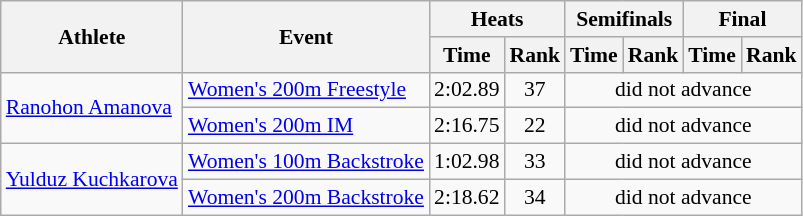<table class=wikitable style="font-size:90%">
<tr>
<th rowspan="2">Athlete</th>
<th rowspan="2">Event</th>
<th colspan="2">Heats</th>
<th colspan="2">Semifinals</th>
<th colspan="2">Final</th>
</tr>
<tr>
<th>Time</th>
<th>Rank</th>
<th>Time</th>
<th>Rank</th>
<th>Time</th>
<th>Rank</th>
</tr>
<tr>
<td rowspan="2"><a href='#'>Ranohon Amanova</a></td>
<td><a href='#'>Women's 200m Freestyle</a></td>
<td align=center>2:02.89</td>
<td align=center>37</td>
<td align=center colspan=4>did not advance</td>
</tr>
<tr>
<td><a href='#'>Women's 200m IM</a></td>
<td align=center>2:16.75</td>
<td align=center>22</td>
<td align=center colspan=4>did not advance</td>
</tr>
<tr>
<td rowspan="2"><a href='#'>Yulduz Kuchkarova</a></td>
<td><a href='#'>Women's 100m Backstroke</a></td>
<td align=center>1:02.98</td>
<td align=center>33</td>
<td align=center colspan=4>did not advance</td>
</tr>
<tr>
<td><a href='#'>Women's 200m Backstroke</a></td>
<td align=center>2:18.62</td>
<td align=center>34</td>
<td align=center colspan=4>did not advance</td>
</tr>
</table>
